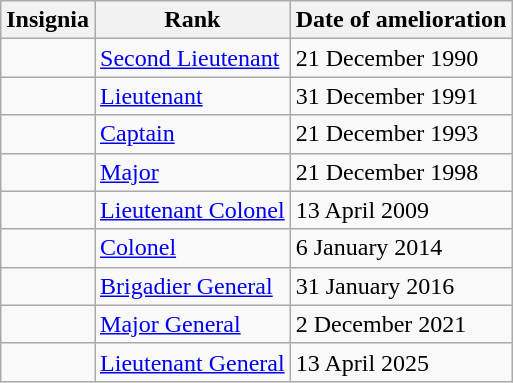<table class="wikitable">
<tr>
<th>Insignia</th>
<th>Rank</th>
<th>Date of amelioration</th>
</tr>
<tr>
<td></td>
<td><a href='#'>Second Lieutenant</a></td>
<td>21 December 1990</td>
</tr>
<tr>
<td></td>
<td><a href='#'>Lieutenant</a></td>
<td>31 December 1991</td>
</tr>
<tr>
<td></td>
<td><a href='#'>Captain</a></td>
<td>21 December 1993</td>
</tr>
<tr>
<td></td>
<td><a href='#'>Major</a></td>
<td>21 December 1998</td>
</tr>
<tr>
<td></td>
<td><a href='#'>Lieutenant Colonel</a></td>
<td>13 April 2009</td>
</tr>
<tr>
<td></td>
<td><a href='#'>Colonel</a></td>
<td>6 January 2014</td>
</tr>
<tr>
<td><br></td>
<td><a href='#'>Brigadier General</a></td>
<td>31 January 2016</td>
</tr>
<tr>
<td><br></td>
<td><a href='#'>Major General</a></td>
<td>2 December 2021</td>
</tr>
<tr>
<td><br></td>
<td><a href='#'>Lieutenant General</a></td>
<td>13 April 2025</td>
</tr>
</table>
